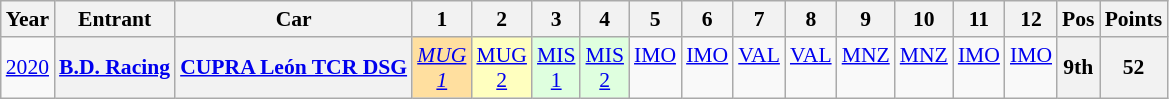<table class="wikitable" style="text-align:center; font-size:90%">
<tr>
<th>Year</th>
<th>Entrant</th>
<th>Car</th>
<th>1</th>
<th>2</th>
<th>3</th>
<th>4</th>
<th>5</th>
<th>6</th>
<th>7</th>
<th>8</th>
<th>9</th>
<th>10</th>
<th>11</th>
<th>12</th>
<th>Pos</th>
<th>Points</th>
</tr>
<tr>
<td><a href='#'>2020</a></td>
<th><a href='#'>B.D. Racing</a></th>
<th><a href='#'>CUPRA León TCR DSG</a></th>
<td style= "background:#FFDF9F;"><em><a href='#'>MUG<br>1</a></em><br></td>
<td style="background:#FFFFBF"><a href='#'>MUG<br>2</a><br></td>
<td style="background:#DFFFDF;"><a href='#'>MIS<br>1</a><br></td>
<td style= "background:#DFFFDF;"><a href='#'>MIS<br>2</a><br></td>
<td style=""><a href='#'>IMO</a><br><br></td>
<td style=""><a href='#'>IMO</a><br><br></td>
<td style=""><a href='#'>VAL</a><br><br></td>
<td style=""><a href='#'>VAL</a><br><br></td>
<td style=""><a href='#'>MNZ</a><br><br></td>
<td style=""><a href='#'>MNZ</a><br><br></td>
<td style=""><a href='#'>IMO</a><br><br></td>
<td style=""><a href='#'>IMO</a><br><br></td>
<th>9th</th>
<th>52</th>
</tr>
</table>
